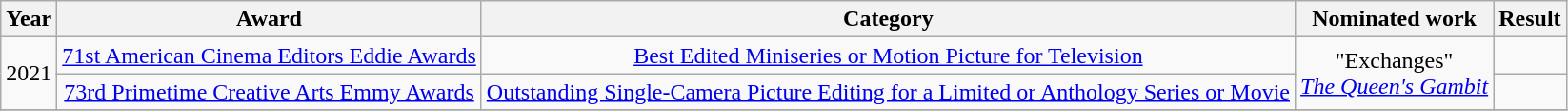<table class="wikitable sortable plainrowheaders" style="text-align:center;">
<tr>
<th>Year</th>
<th>Award</th>
<th>Category</th>
<th>Nominated work</th>
<th>Result</th>
</tr>
<tr>
<td rowspan="2">2021</td>
<td><a href='#'>71st American Cinema Editors Eddie Awards</a></td>
<td><a href='#'>Best Edited Miniseries or Motion Picture for Television</a></td>
<td rowspan="2">"Exchanges" <br> <em><a href='#'>The Queen's Gambit</a></em></td>
<td></td>
</tr>
<tr>
<td><a href='#'>73rd Primetime Creative Arts Emmy Awards</a></td>
<td><a href='#'>Outstanding Single-Camera Picture Editing for a Limited or Anthology Series or Movie</a></td>
<td></td>
</tr>
<tr>
</tr>
</table>
